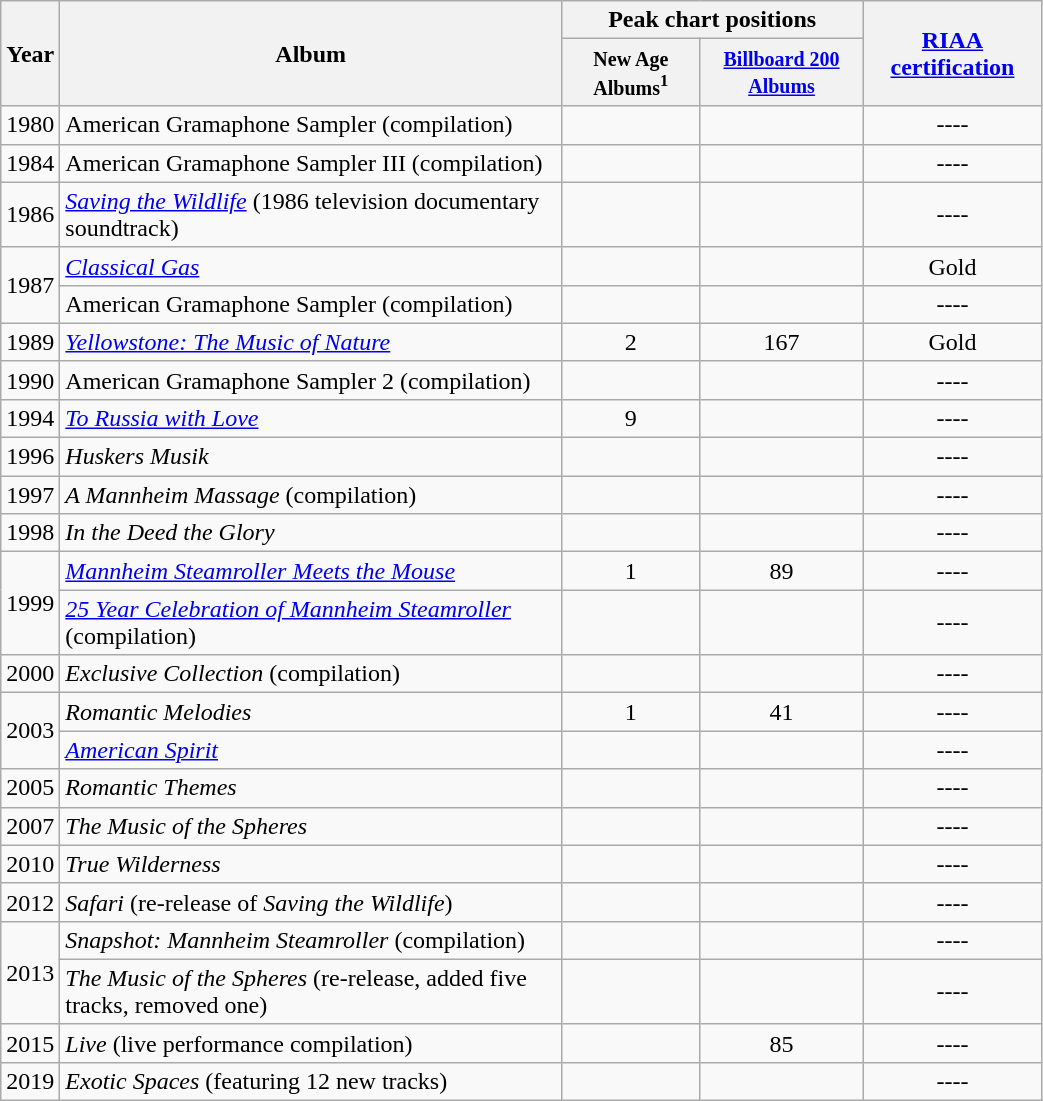<table class="wikitable"  style="width:55%; text-align:center;">
<tr>
<th rowspan="2">Year</th>
<th rowspan="2">Album</th>
<th colspan="2">Peak chart positions</th>
<th rowspan="2"><strong><a href='#'>RIAA certification</a></strong></th>
</tr>
<tr>
<th><small>New Age Albums<sup>1</sup></small></th>
<th><small><a href='#'>Billboard 200 Albums</a></small></th>
</tr>
<tr style="text-align:center;">
<td>1980</td>
<td align="left">American Gramaphone Sampler (compilation)</td>
<td></td>
<td></td>
<td>----</td>
</tr>
<tr style="text-align:center;">
<td>1984</td>
<td align="left">American Gramaphone Sampler III (compilation)</td>
<td></td>
<td></td>
<td>----</td>
</tr>
<tr style="text-align:center;">
<td>1986</td>
<td align="left"><em><a href='#'>Saving the Wildlife</a></em> (1986 television documentary soundtrack)</td>
<td></td>
<td></td>
<td>----</td>
</tr>
<tr style="text-align:center;">
<td rowspan="2">1987</td>
<td align="left"><em><a href='#'>Classical Gas</a></em></td>
<td></td>
<td></td>
<td>Gold</td>
</tr>
<tr style="text-align:center;">
<td align="left">American Gramaphone Sampler (compilation)</td>
<td></td>
<td></td>
<td>----</td>
</tr>
<tr style="text-align:center;">
<td>1989</td>
<td align="left"><em><a href='#'>Yellowstone: The Music of Nature</a></em></td>
<td>2</td>
<td>167</td>
<td>Gold</td>
</tr>
<tr style="text-align:center;">
<td>1990</td>
<td align="left">American Gramaphone Sampler 2 (compilation)</td>
<td></td>
<td></td>
<td>----</td>
</tr>
<tr style="text-align:center;">
<td>1994</td>
<td align="left"><em><a href='#'>To Russia with Love</a></em></td>
<td>9</td>
<td></td>
<td>----</td>
</tr>
<tr style="text-align:center;">
<td>1996</td>
<td align="left"><em>Huskers Musik</em> </td>
<td></td>
<td></td>
<td>----</td>
</tr>
<tr style="text-align:center;">
<td>1997</td>
<td align="left"><em>A Mannheim Massage</em> (compilation)</td>
<td></td>
<td></td>
<td>----</td>
</tr>
<tr style="text-align:center;">
<td>1998</td>
<td align="left"><em>In the Deed the Glory</em></td>
<td></td>
<td></td>
<td>----</td>
</tr>
<tr style="text-align:center;">
<td rowspan="2">1999</td>
<td align="left"><em><a href='#'>Mannheim Steamroller Meets the Mouse</a></em></td>
<td>1</td>
<td>89</td>
<td>----</td>
</tr>
<tr style="text-align:center;">
<td align="left"><em><a href='#'>25 Year Celebration of Mannheim Steamroller</a></em> (compilation)</td>
<td></td>
<td></td>
<td>----</td>
</tr>
<tr style="text-align:center;">
<td>2000</td>
<td align="left"><em>Exclusive Collection</em> (compilation)</td>
<td></td>
<td></td>
<td>----</td>
</tr>
<tr style="text-align:center;">
<td rowspan="2">2003</td>
<td align="left"><em>Romantic Melodies</em></td>
<td>1</td>
<td>41</td>
<td>----</td>
</tr>
<tr style="text-align:center;">
<td align="left"><em><a href='#'>American Spirit</a></em></td>
<td></td>
<td></td>
<td>----</td>
</tr>
<tr style="text-align:center;">
<td>2005</td>
<td align="left"><em>Romantic Themes</em></td>
<td></td>
<td></td>
<td>----</td>
</tr>
<tr style="text-align:center;">
<td>2007</td>
<td align="left"><em>The Music of the Spheres</em></td>
<td></td>
<td></td>
<td>----</td>
</tr>
<tr style="text-align:center;">
<td>2010</td>
<td align="left"><em>True Wilderness</em></td>
<td></td>
<td></td>
<td>----</td>
</tr>
<tr style="text-align:center;">
<td>2012</td>
<td align="left"><em>Safari</em> (re-release of <em>Saving the Wildlife</em>)</td>
<td></td>
<td></td>
<td>----</td>
</tr>
<tr style="text-align:center;">
<td rowspan="2">2013</td>
<td align="left"><em>Snapshot: Mannheim Steamroller</em> (compilation)</td>
<td></td>
<td></td>
<td>----</td>
</tr>
<tr style="text-align:center;">
<td align="left"><em>The Music of the Spheres</em> (re-release, added five tracks, removed one)</td>
<td></td>
<td></td>
<td>----</td>
</tr>
<tr style="text-align:center;">
<td>2015</td>
<td align="left"><em>Live</em> (live performance compilation)</td>
<td></td>
<td>85</td>
<td>----</td>
</tr>
<tr style="text-align:center;">
<td>2019</td>
<td align="left"><em>Exotic Spaces</em> (featuring 12 new tracks)</td>
<td></td>
<td></td>
<td>----</td>
</tr>
</table>
